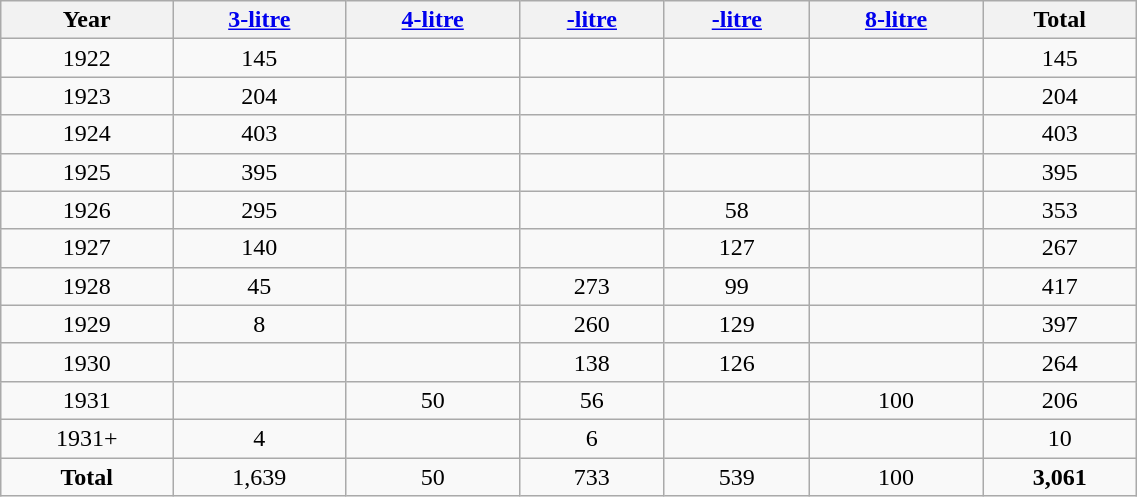<table class="wikitable" style="text-align:center;" width=60%>
<tr>
<th>Year</th>
<th><a href='#'>3-litre</a></th>
<th><a href='#'>4-litre</a></th>
<th><a href='#'>-litre</a></th>
<th><a href='#'>-litre</a></th>
<th><a href='#'>8-litre</a></th>
<th>Total</th>
</tr>
<tr>
<td>1922</td>
<td>145</td>
<td></td>
<td></td>
<td></td>
<td></td>
<td>145</td>
</tr>
<tr>
<td>1923</td>
<td>204</td>
<td></td>
<td></td>
<td></td>
<td></td>
<td>204</td>
</tr>
<tr>
<td>1924</td>
<td>403</td>
<td></td>
<td></td>
<td></td>
<td></td>
<td>403</td>
</tr>
<tr>
<td>1925</td>
<td>395</td>
<td></td>
<td></td>
<td></td>
<td></td>
<td>395</td>
</tr>
<tr>
<td>1926</td>
<td>295</td>
<td></td>
<td></td>
<td>58</td>
<td></td>
<td>353</td>
</tr>
<tr>
<td>1927</td>
<td>140</td>
<td></td>
<td></td>
<td>127</td>
<td></td>
<td>267</td>
</tr>
<tr>
<td>1928</td>
<td>45</td>
<td></td>
<td>273</td>
<td>99</td>
<td></td>
<td>417</td>
</tr>
<tr>
<td>1929</td>
<td>8</td>
<td></td>
<td>260</td>
<td>129</td>
<td></td>
<td>397</td>
</tr>
<tr>
<td>1930</td>
<td></td>
<td></td>
<td>138</td>
<td>126</td>
<td></td>
<td>264</td>
</tr>
<tr>
<td>1931</td>
<td></td>
<td>50</td>
<td>56</td>
<td></td>
<td>100</td>
<td>206</td>
</tr>
<tr>
<td>1931+</td>
<td>4</td>
<td></td>
<td>6</td>
<td></td>
<td></td>
<td>10</td>
</tr>
<tr>
<td><strong>Total</strong></td>
<td>1,639</td>
<td>50</td>
<td>733</td>
<td>539</td>
<td>100</td>
<td><strong>3,061</strong></td>
</tr>
</table>
